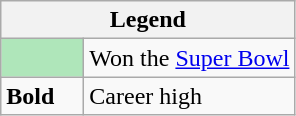<table class="wikitable">
<tr>
<th colspan="2">Legend</th>
</tr>
<tr>
<td style="background:#afe6ba; width:3em;"></td>
<td>Won the <a href='#'>Super Bowl</a></td>
</tr>
<tr>
<td><strong>Bold</strong></td>
<td>Career high</td>
</tr>
</table>
